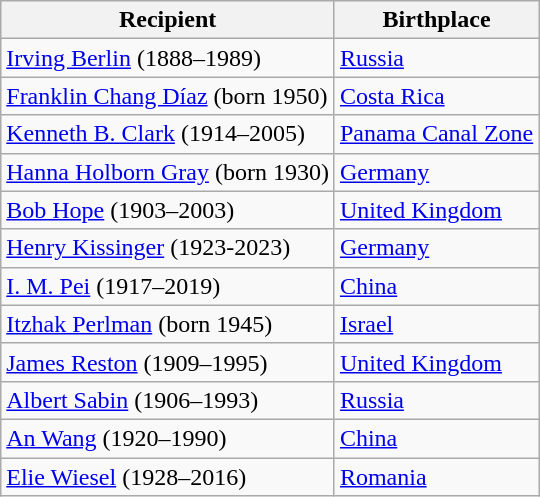<table class="wikitable">
<tr>
<th>Recipient</th>
<th>Birthplace</th>
</tr>
<tr>
<td><a href='#'>Irving Berlin</a> (1888–1989)</td>
<td><a href='#'>Russia</a></td>
</tr>
<tr>
<td><a href='#'>Franklin Chang Díaz</a> (born 1950)</td>
<td><a href='#'>Costa Rica</a></td>
</tr>
<tr>
<td><a href='#'>Kenneth B. Clark</a> (1914–2005)</td>
<td><a href='#'>Panama Canal Zone</a></td>
</tr>
<tr>
<td><a href='#'>Hanna Holborn Gray</a> (born 1930)</td>
<td><a href='#'>Germany</a></td>
</tr>
<tr>
<td><a href='#'>Bob Hope</a> (1903–2003)</td>
<td><a href='#'>United Kingdom</a></td>
</tr>
<tr>
<td><a href='#'>Henry Kissinger</a> (1923-2023)</td>
<td><a href='#'>Germany</a></td>
</tr>
<tr>
<td><a href='#'>I. M. Pei</a> (1917–2019)</td>
<td><a href='#'>China</a></td>
</tr>
<tr>
<td><a href='#'>Itzhak Perlman</a>  (born 1945)</td>
<td><a href='#'>Israel</a></td>
</tr>
<tr>
<td><a href='#'>James Reston</a>  (1909–1995)</td>
<td><a href='#'>United Kingdom</a></td>
</tr>
<tr>
<td><a href='#'>Albert Sabin</a> (1906–1993)</td>
<td><a href='#'>Russia</a></td>
</tr>
<tr>
<td><a href='#'>An Wang</a> (1920–1990)</td>
<td><a href='#'>China</a></td>
</tr>
<tr>
<td><a href='#'>Elie Wiesel</a> (1928–2016)</td>
<td><a href='#'>Romania</a></td>
</tr>
</table>
